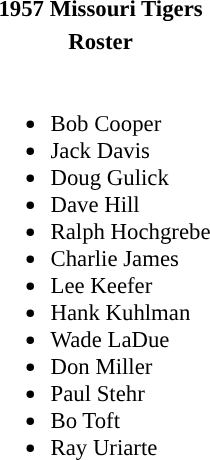<table class="toccolours" style="font-size:95%;">
<tr>
<th colspan="7">1957 Missouri Tigers</th>
</tr>
<tr>
<th colspan="7">Roster</th>
</tr>
<tr>
<td valign="top"><br><ul><li>Bob Cooper</li><li>Jack Davis</li><li>Doug Gulick</li><li>Dave Hill</li><li>Ralph Hochgrebe</li><li>Charlie James</li><li>Lee Keefer</li><li>Hank Kuhlman</li><li>Wade LaDue</li><li>Don Miller</li><li>Paul Stehr</li><li>Bo Toft</li><li>Ray Uriarte</li></ul></td>
</tr>
</table>
